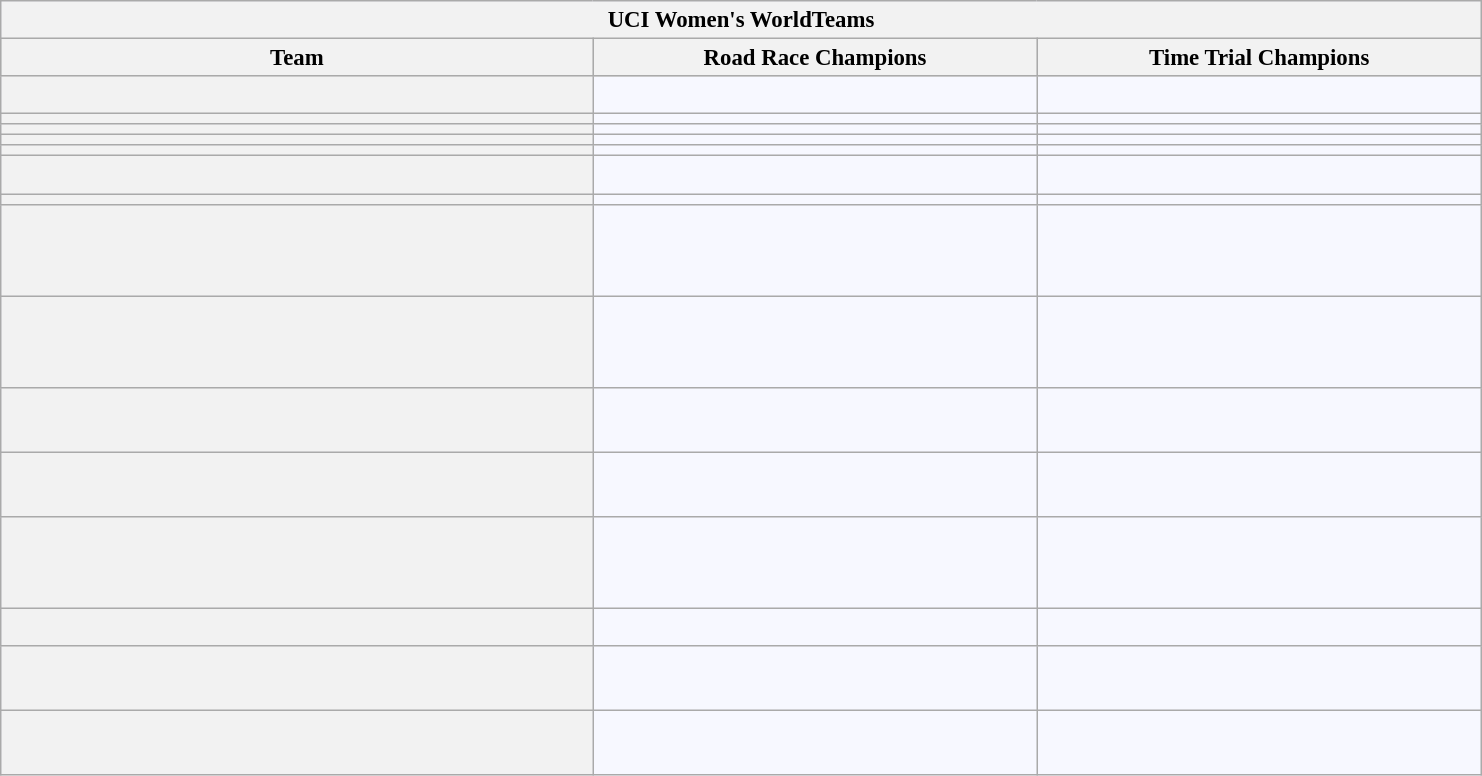<table class="wikitable sortable"  style="background:#f7f8ff; font-size:95%; border:gray solid 1px; width:65em; margin-bottom:0">
<tr>
<th scope="col" colspan="3">UCI Women's WorldTeams</th>
</tr>
<tr style="background:#ccc; text-align:center;">
<th scope="col" width="40%">Team</th>
<th scope="col" width="30%">Road Race Champions</th>
<th scope="col" width="30%">Time Trial Champions</th>
</tr>
<tr>
<th scope="row"></th>
<td> </td>
<td> <br> </td>
</tr>
<tr>
<th scope="row"></th>
<td></td>
<td></td>
</tr>
<tr>
<th scope="row"></th>
<td></td>
<td> </td>
</tr>
<tr>
<th scope="row"></th>
<td></td>
<td> </td>
</tr>
<tr>
<th scope="row"></th>
<td></td>
<td></td>
</tr>
<tr>
<th scope="row"></th>
<td></td>
<td> <br> </td>
</tr>
<tr>
<th scope="row"></th>
<td> </td>
<td> </td>
</tr>
<tr>
<th scope="row"></th>
<td> <br> <br> <br> </td>
<td> <br> </td>
</tr>
<tr>
<th scope="row"></th>
<td> <br> <br> <br> </td>
<td> <br> </td>
</tr>
<tr>
<th scope="row"></th>
<td> <br> </td>
<td> <br> <br> </td>
</tr>
<tr>
<th scope="row"></th>
<td> <br> <br> </td>
<td></td>
</tr>
<tr>
<th scope="row"></th>
<td> <br> <br> <br> </td>
<td> <br> </td>
</tr>
<tr>
<th scope="row"></th>
<td></td>
<td> <br> </td>
</tr>
<tr>
<th scope="row"></th>
<td> <br> <br> </td>
<td> </td>
</tr>
<tr>
<th scope="row"></th>
<td> <br> <br> </td>
<td> <br> </td>
</tr>
</table>
